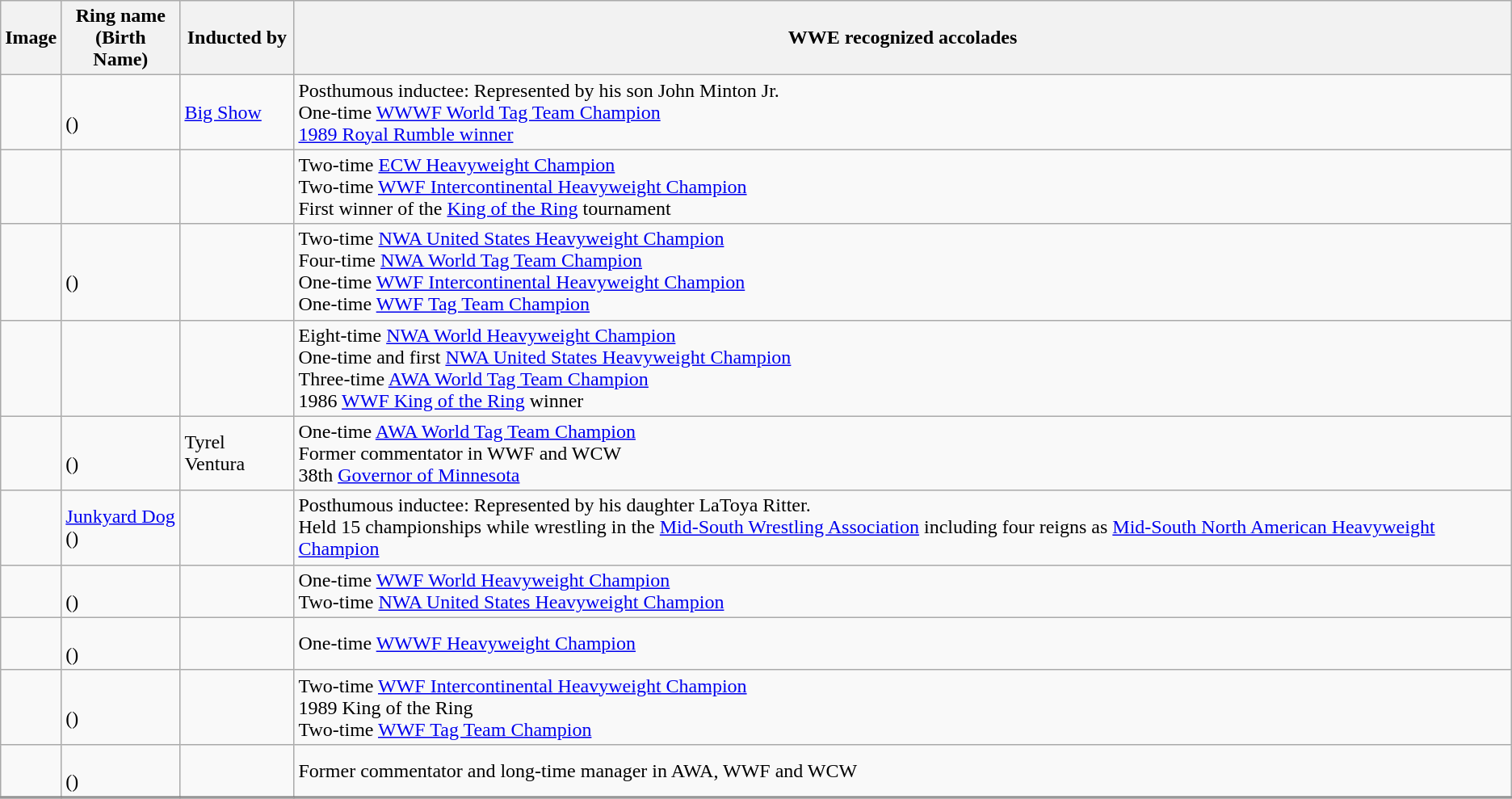<table class="wikitable">
<tr>
<th class="unsortable">Image</th>
<th>Ring name<br>(Birth Name)</th>
<th>Inducted by</th>
<th class="unsortable">WWE recognized accolades</th>
</tr>
<tr>
<td></td>
<td><br>()</td>
<td><a href='#'>Big Show</a></td>
<td>Posthumous inductee: Represented by his son John Minton Jr.<br> One-time <a href='#'>WWWF World Tag Team Champion</a><br><a href='#'>1989 Royal Rumble winner</a></td>
</tr>
<tr>
<td></td>
<td></td>
<td></td>
<td>Two-time <a href='#'>ECW Heavyweight Champion</a><br>Two-time <a href='#'>WWF Intercontinental Heavyweight Champion</a><br>First winner of the <a href='#'>King of the Ring</a> tournament</td>
</tr>
<tr>
<td></td>
<td><br>()</td>
<td></td>
<td>Two-time <a href='#'>NWA United States Heavyweight Champion</a><br>Four-time <a href='#'>NWA World Tag Team Champion</a><br>One-time <a href='#'>WWF Intercontinental Heavyweight Champion</a><br>One-time <a href='#'>WWF Tag Team Champion</a></td>
</tr>
<tr>
<td></td>
<td></td>
<td></td>
<td>Eight-time <a href='#'>NWA World Heavyweight Champion</a><br>One-time and first <a href='#'>NWA United States Heavyweight Champion</a><br>Three-time <a href='#'>AWA World Tag Team Champion</a><br>1986 <a href='#'>WWF King of the Ring</a> winner</td>
</tr>
<tr>
<td></td>
<td><br>()</td>
<td>Tyrel Ventura</td>
<td>One-time <a href='#'>AWA World Tag Team Champion</a><br>Former commentator in WWF and WCW<br>38th <a href='#'>Governor of Minnesota</a></td>
</tr>
<tr>
<td></td>
<td><a href='#'>Junkyard Dog</a><br>()</td>
<td></td>
<td>Posthumous inductee: Represented by his daughter LaToya Ritter.<br> Held 15 championships while wrestling in the <a href='#'>Mid-South Wrestling Association</a> including four reigns as <a href='#'>Mid-South North American Heavyweight Champion</a></td>
</tr>
<tr>
<td></td>
<td><br>()</td>
<td></td>
<td>One-time <a href='#'>WWF World Heavyweight Champion</a><br>Two-time <a href='#'>NWA United States Heavyweight Champion</a></td>
</tr>
<tr>
<td></td>
<td><br>()</td>
<td></td>
<td>One-time <a href='#'>WWWF Heavyweight Champion</a></td>
</tr>
<tr>
<td></td>
<td><br>()</td>
<td></td>
<td>Two-time <a href='#'>WWF Intercontinental Heavyweight Champion</a><br>1989 King of the Ring<br>Two-time <a href='#'>WWF Tag Team Champion</a></td>
</tr>
<tr>
<td></td>
<td><br>()</td>
<td></td>
<td>Former commentator and long-time manager in AWA, WWF and WCW</td>
</tr>
<tr style="border-top:2px solid gray;">
</tr>
</table>
